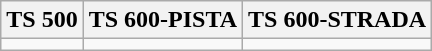<table class="wikitable">
<tr>
<th>TS 500</th>
<th>TS 600-PISTA</th>
<th>TS 600-STRADA</th>
</tr>
<tr>
<td></td>
<td></td>
<td></td>
</tr>
</table>
